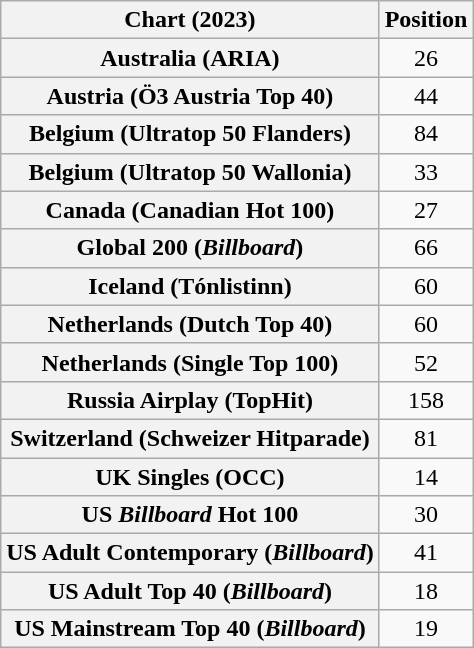<table class="wikitable sortable plainrowheaders" style="text-align:center">
<tr>
<th scope="col">Chart (2023)</th>
<th scope="col">Position</th>
</tr>
<tr>
<th scope="row">Australia (ARIA)</th>
<td>26</td>
</tr>
<tr>
<th scope="row">Austria (Ö3 Austria Top 40)</th>
<td>44</td>
</tr>
<tr>
<th scope="row">Belgium (Ultratop 50 Flanders)</th>
<td>84</td>
</tr>
<tr>
<th scope="row">Belgium (Ultratop 50 Wallonia)</th>
<td>33</td>
</tr>
<tr>
<th scope="row">Canada (Canadian Hot 100)</th>
<td>27</td>
</tr>
<tr>
<th scope="row">Global 200 (<em>Billboard</em>)</th>
<td>66</td>
</tr>
<tr>
<th scope="row">Iceland (Tónlistinn)</th>
<td>60</td>
</tr>
<tr>
<th scope="row">Netherlands (Dutch Top 40)</th>
<td>60</td>
</tr>
<tr>
<th scope="row">Netherlands (Single Top 100)</th>
<td>52</td>
</tr>
<tr>
<th scope="row">Russia Airplay (TopHit)</th>
<td>158</td>
</tr>
<tr>
<th scope="row">Switzerland (Schweizer Hitparade)</th>
<td>81</td>
</tr>
<tr>
<th scope="row">UK Singles (OCC)</th>
<td>14</td>
</tr>
<tr>
<th scope="row">US <em>Billboard</em> Hot 100</th>
<td>30</td>
</tr>
<tr>
<th scope="row">US Adult Contemporary (<em>Billboard</em>)</th>
<td>41</td>
</tr>
<tr>
<th scope="row">US Adult Top 40 (<em>Billboard</em>)</th>
<td>18</td>
</tr>
<tr>
<th scope="row">US Mainstream Top 40 (<em>Billboard</em>)</th>
<td>19</td>
</tr>
</table>
